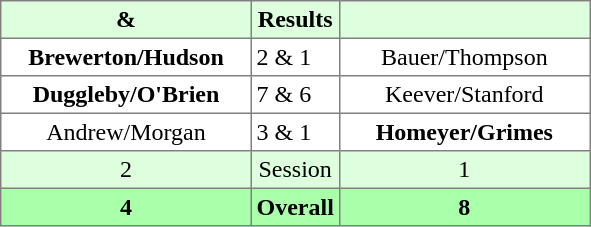<table border="1" cellpadding="3" style="border-collapse: collapse; text-align:center;">
<tr style="background:#ddffdd;">
<th width=160> & </th>
<th>Results</th>
<th width=160></th>
</tr>
<tr>
<td><strong>Brewerton/Hudson</strong></td>
<td align=left> 2 & 1</td>
<td>Bauer/Thompson</td>
</tr>
<tr>
<td><strong>Duggleby/O'Brien</strong></td>
<td align=left> 7 & 6</td>
<td>Keever/Stanford</td>
</tr>
<tr>
<td>Andrew/Morgan</td>
<td align=left> 3 & 1</td>
<td><strong>Homeyer/Grimes</strong></td>
</tr>
<tr style="background:#ddffdd;">
<td>2</td>
<td>Session</td>
<td>1</td>
</tr>
<tr style="background:#aaffaa;">
<th>4</th>
<th>Overall</th>
<th>8</th>
</tr>
</table>
